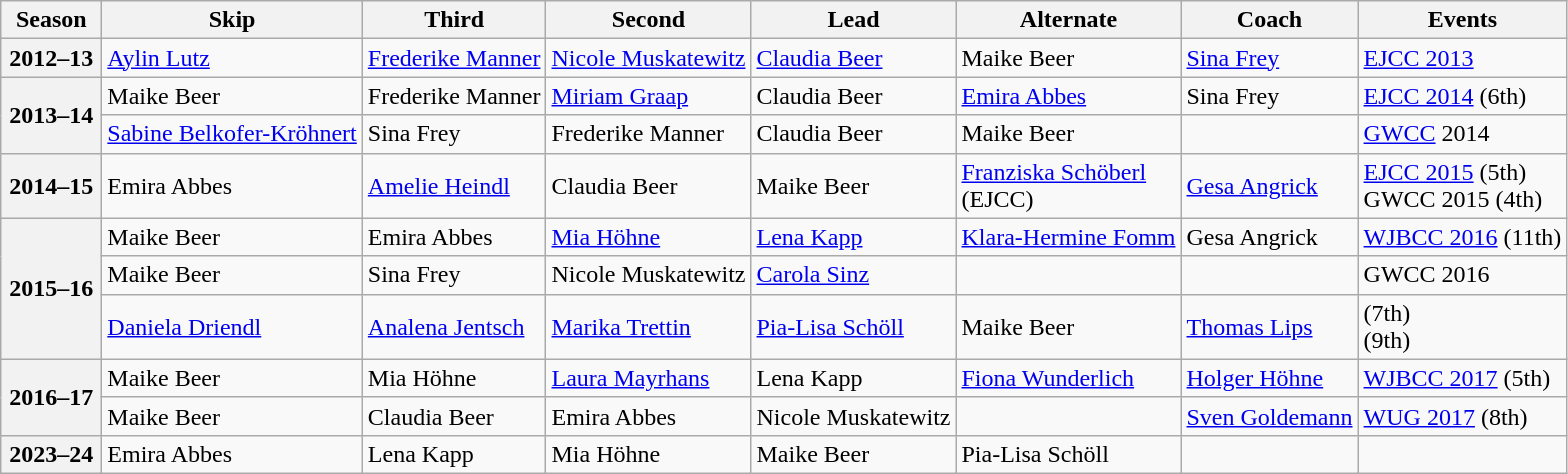<table class="wikitable">
<tr>
<th scope="col" width=60>Season</th>
<th scope="col">Skip</th>
<th scope="col">Third</th>
<th scope="col">Second</th>
<th scope="col">Lead</th>
<th scope="col">Alternate</th>
<th scope="col">Coach</th>
<th scope="col">Events</th>
</tr>
<tr>
<th scope="row">2012–13</th>
<td><a href='#'>Aylin Lutz</a></td>
<td><a href='#'>Frederike Manner</a></td>
<td><a href='#'>Nicole Muskatewitz</a></td>
<td><a href='#'>Claudia Beer</a></td>
<td>Maike Beer</td>
<td><a href='#'>Sina Frey</a></td>
<td><a href='#'>EJCC 2013</a> </td>
</tr>
<tr>
<th scope="row" rowspan=2>2013–14</th>
<td>Maike Beer</td>
<td>Frederike Manner</td>
<td><a href='#'>Miriam Graap</a></td>
<td>Claudia Beer</td>
<td><a href='#'>Emira Abbes</a></td>
<td>Sina Frey</td>
<td><a href='#'>EJCC 2014</a> (6th)</td>
</tr>
<tr>
<td><a href='#'>Sabine Belkofer-Kröhnert</a></td>
<td>Sina Frey</td>
<td>Frederike Manner</td>
<td>Claudia Beer</td>
<td>Maike Beer</td>
<td></td>
<td><a href='#'>GWCC</a> 2014 </td>
</tr>
<tr>
<th scope="row">2014–15</th>
<td>Emira Abbes</td>
<td><a href='#'>Amelie Heindl</a></td>
<td>Claudia Beer</td>
<td>Maike Beer</td>
<td><a href='#'>Franziska Schöberl</a><br>(EJCC)</td>
<td><a href='#'>Gesa Angrick</a></td>
<td><a href='#'>EJCC 2015</a> (5th)<br>GWCC 2015 (4th)</td>
</tr>
<tr>
<th scope="row" rowspan=3>2015–16</th>
<td>Maike Beer</td>
<td>Emira Abbes</td>
<td><a href='#'>Mia Höhne</a></td>
<td><a href='#'>Lena Kapp</a></td>
<td><a href='#'>Klara-Hermine Fomm</a></td>
<td>Gesa Angrick</td>
<td><a href='#'>WJBCC 2016</a> (11th)</td>
</tr>
<tr>
<td>Maike Beer</td>
<td>Sina Frey</td>
<td>Nicole Muskatewitz</td>
<td><a href='#'>Carola Sinz</a></td>
<td></td>
<td></td>
<td>GWCC 2016 </td>
</tr>
<tr>
<td><a href='#'>Daniela Driendl</a></td>
<td><a href='#'>Analena Jentsch</a></td>
<td><a href='#'>Marika Trettin</a></td>
<td><a href='#'>Pia-Lisa Schöll</a></td>
<td>Maike Beer</td>
<td><a href='#'>Thomas Lips</a></td>
<td> (7th)<br> (9th)</td>
</tr>
<tr>
<th scope="row" rowspan=2>2016–17</th>
<td>Maike Beer</td>
<td>Mia Höhne</td>
<td><a href='#'>Laura Mayrhans</a></td>
<td>Lena Kapp</td>
<td><a href='#'>Fiona Wunderlich</a></td>
<td><a href='#'>Holger Höhne</a></td>
<td><a href='#'>WJBCC 2017</a> (5th)</td>
</tr>
<tr>
<td>Maike Beer</td>
<td>Claudia Beer</td>
<td>Emira Abbes</td>
<td>Nicole Muskatewitz</td>
<td></td>
<td><a href='#'>Sven Goldemann</a></td>
<td><a href='#'>WUG 2017</a> (8th)</td>
</tr>
<tr>
<th scope="row">2023–24</th>
<td>Emira Abbes</td>
<td>Lena Kapp</td>
<td>Mia Höhne</td>
<td>Maike Beer</td>
<td>Pia-Lisa Schöll</td>
<td></td>
<td></td>
</tr>
</table>
